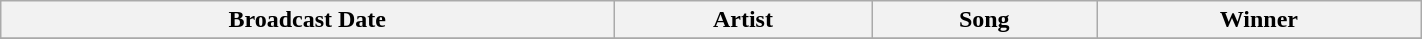<table class="wikitable" style="text-align:center" width=75%>
<tr>
<th>Broadcast Date</th>
<th>Artist</th>
<th>Song</th>
<th>Winner</th>
</tr>
<tr>
</tr>
</table>
